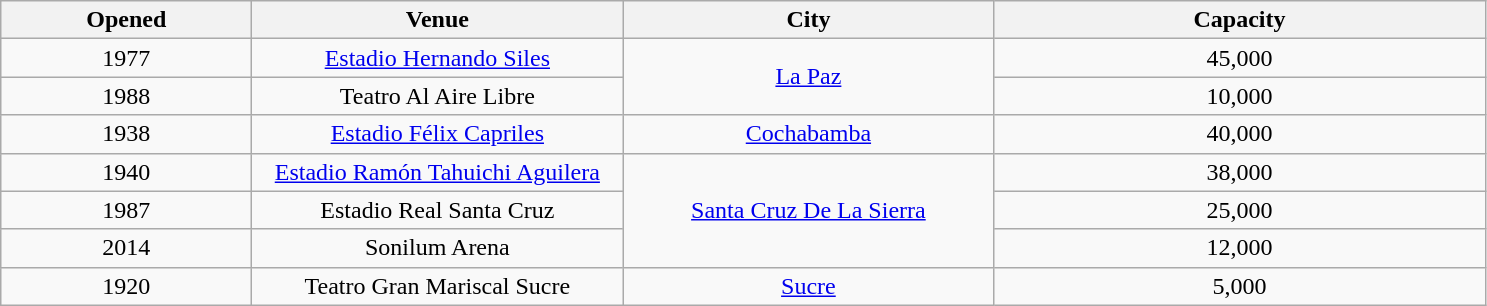<table class="sortable wikitable" style="text-align:center;">
<tr>
<th scope="col" style="width:10em;">Opened</th>
<th scope="col" style="width:15em;">Venue</th>
<th scope="col" style="width:15em;">City</th>
<th scope="col" style="width:20em;">Capacity</th>
</tr>
<tr>
<td>1977</td>
<td><a href='#'>Estadio Hernando Siles</a></td>
<td rowspan="2"><a href='#'>La Paz</a></td>
<td>45,000</td>
</tr>
<tr>
<td>1988</td>
<td>Teatro Al Aire Libre</td>
<td>10,000</td>
</tr>
<tr>
<td>1938</td>
<td><a href='#'>Estadio Félix Capriles</a></td>
<td><a href='#'>Cochabamba</a></td>
<td>40,000</td>
</tr>
<tr>
<td>1940</td>
<td><a href='#'>Estadio Ramón Tahuichi Aguilera</a></td>
<td rowspan="3"><a href='#'>Santa Cruz De La Sierra</a></td>
<td>38,000</td>
</tr>
<tr>
<td>1987</td>
<td>Estadio Real Santa Cruz</td>
<td>25,000</td>
</tr>
<tr>
<td>2014</td>
<td>Sonilum Arena</td>
<td>12,000</td>
</tr>
<tr>
<td>1920</td>
<td>Teatro Gran Mariscal Sucre</td>
<td><a href='#'>Sucre</a></td>
<td>5,000</td>
</tr>
</table>
